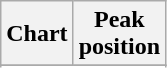<table class="wikitable plainrowheaders sortable" style="text-align:center;" border="1">
<tr>
<th scope="col">Chart</th>
<th scope="col">Peak<br>position</th>
</tr>
<tr>
</tr>
<tr>
</tr>
</table>
